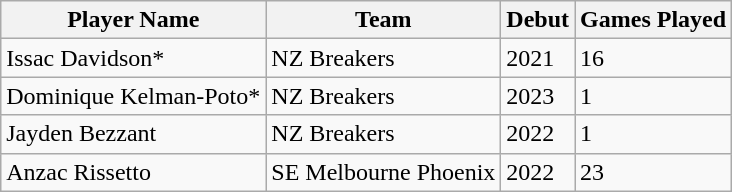<table class="wikitable">
<tr>
<th>Player Name</th>
<th>Team</th>
<th>Debut</th>
<th>Games Played</th>
</tr>
<tr>
<td>Issac Davidson*</td>
<td>NZ Breakers</td>
<td>2021</td>
<td>16</td>
</tr>
<tr>
<td>Dominique Kelman-Poto*</td>
<td>NZ Breakers</td>
<td>2023</td>
<td>1</td>
</tr>
<tr>
<td>Jayden Bezzant</td>
<td>NZ Breakers</td>
<td>2022</td>
<td>1</td>
</tr>
<tr>
<td>Anzac Rissetto</td>
<td>SE Melbourne Phoenix</td>
<td>2022</td>
<td>23</td>
</tr>
</table>
